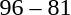<table style="text-align:center">
<tr>
<th width=200></th>
<th width=100></th>
<th width=200></th>
<th></th>
</tr>
<tr>
<td align=right><strong></strong></td>
<td>96 – 81</td>
<td align=left></td>
</tr>
</table>
